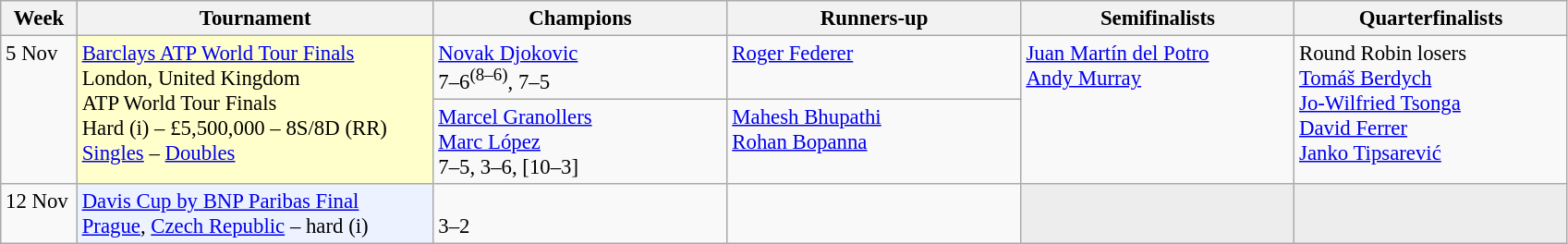<table class=wikitable style=font-size:95%>
<tr>
<th style="width:48px;">Week</th>
<th style="width:250px;">Tournament</th>
<th style="width:205px;">Champions</th>
<th style="width:205px;">Runners-up</th>
<th style="width:190px;">Semifinalists</th>
<th style="width:190px;">Quarterfinalists</th>
</tr>
<tr valign=top>
<td rowspan=2>5 Nov</td>
<td bgcolor=#ffffcc rowspan=2><a href='#'>Barclays ATP World Tour Finals</a><br> London, United Kingdom<br>ATP World Tour Finals<br>Hard (i) – £5,500,000 – 8S/8D (RR)<br><a href='#'>Singles</a> – <a href='#'>Doubles</a></td>
<td> <a href='#'>Novak Djokovic</a><br>7–6<sup>(8–6)</sup>, 7–5</td>
<td> <a href='#'>Roger Federer</a></td>
<td rowspan=2> <a href='#'>Juan Martín del Potro</a> <br>  <a href='#'>Andy Murray</a></td>
<td rowspan=2>Round Robin losers<br>  <a href='#'>Tomáš Berdych</a> <br>  <a href='#'>Jo-Wilfried Tsonga</a> <br>  <a href='#'>David Ferrer</a> <br>  <a href='#'>Janko Tipsarević</a></td>
</tr>
<tr valign=top>
<td> <a href='#'>Marcel Granollers</a><br> <a href='#'>Marc López</a><br>7–5, 3–6, [10–3]</td>
<td> <a href='#'>Mahesh Bhupathi</a><br> <a href='#'>Rohan Bopanna</a></td>
</tr>
<tr valign=top>
<td>12 Nov</td>
<td bgcolor=#ECF2FF><a href='#'>Davis Cup by BNP Paribas Final</a> <br> <a href='#'>Prague</a>, <a href='#'>Czech Republic</a> – hard (i)</td>
<td><br>3–2</td>
<td></td>
<td bgcolor=#ededed></td>
<td bgcolor=#ededed></td>
</tr>
</table>
